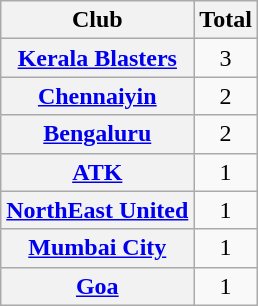<table class="sortable wikitable plainrowheaders">
<tr>
<th scope="col">Club</th>
<th scope="col">Total</th>
</tr>
<tr>
<th scope="row"><a href='#'>Kerala Blasters</a></th>
<td align="center">3</td>
</tr>
<tr>
<th scope="row"><a href='#'>Chennaiyin</a></th>
<td align="center">2</td>
</tr>
<tr>
<th scope="row"><a href='#'>Bengaluru</a></th>
<td align="center">2</td>
</tr>
<tr>
<th scope="row"><a href='#'>ATK</a></th>
<td align="center">1</td>
</tr>
<tr>
<th scope="row"><a href='#'>NorthEast United</a></th>
<td align="center">1</td>
</tr>
<tr>
<th scope="row"><a href='#'>Mumbai City</a></th>
<td align="center">1</td>
</tr>
<tr>
<th scope="row"><a href='#'>Goa</a></th>
<td align="center">1</td>
</tr>
</table>
